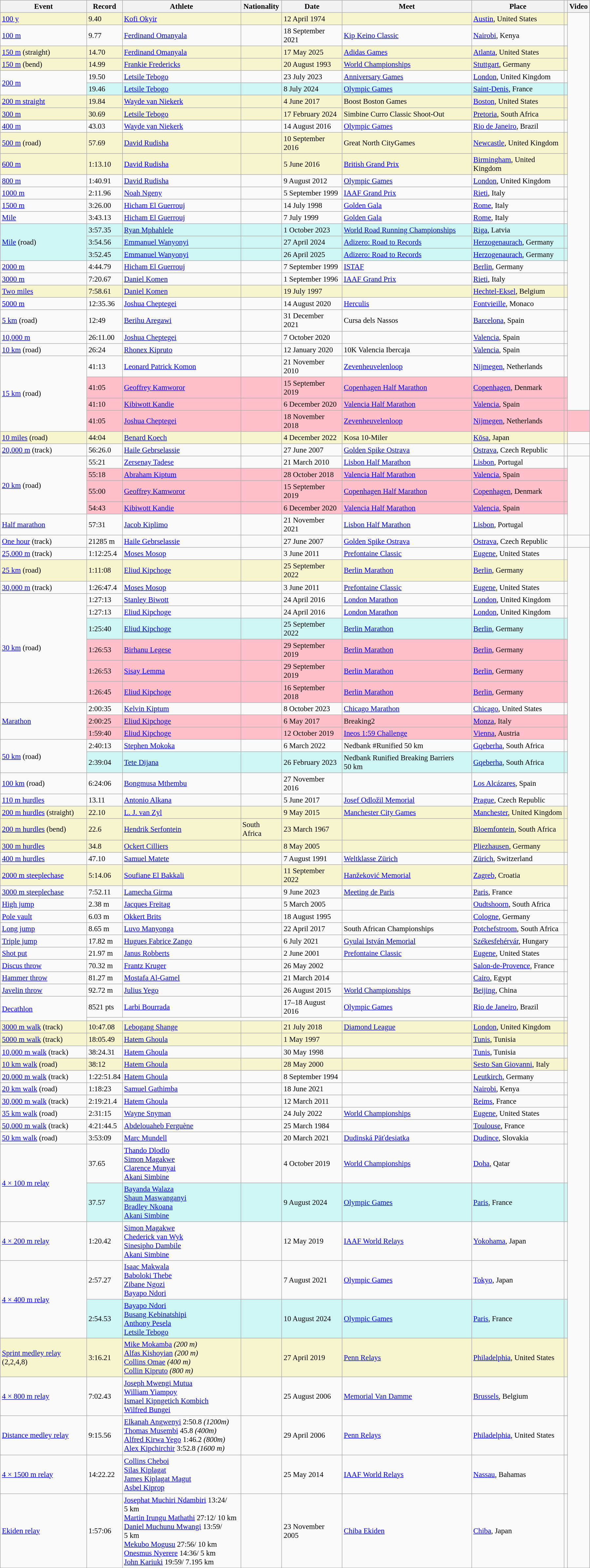<table class="wikitable" style="font-size:95%; width: 95%;">
<tr>
<th>Event</th>
<th>Record</th>
<th>Athlete</th>
<th>Nationality</th>
<th>Date</th>
<th>Meet</th>
<th>Place</th>
<th></th>
<th>Video</th>
</tr>
<tr style="background:#f6F5CE;">
<td><a href='#'>100 y</a></td>
<td>9.40 </td>
<td><a href='#'>Kofi Okyir</a></td>
<td></td>
<td>12 April 1974</td>
<td></td>
<td><a href='#'>Austin</a>, United States</td>
<td></td>
</tr>
<tr>
<td><a href='#'>100 m</a></td>
<td>9.77  </td>
<td><a href='#'>Ferdinand Omanyala</a></td>
<td></td>
<td>18 September 2021</td>
<td><a href='#'>Kip Keino Classic</a></td>
<td><a href='#'>Nairobi</a>, Kenya</td>
<td></td>
</tr>
<tr style="background:#f6F5CE;">
<td><a href='#'>150 m</a> (straight)</td>
<td>14.70 </td>
<td><a href='#'>Ferdinand Omanyala</a></td>
<td></td>
<td>17 May 2025</td>
<td><a href='#'>Adidas Games</a></td>
<td><a href='#'>Atlanta</a>, United States</td>
<td></td>
</tr>
<tr bgcolor=#f6F5CE>
<td><a href='#'>150 m</a> (bend)</td>
<td>14.99 </td>
<td><a href='#'>Frankie Fredericks</a></td>
<td></td>
<td>20 August 1993</td>
<td><a href='#'>World Championships</a></td>
<td><a href='#'>Stuttgart</a>, Germany</td>
<td></td>
</tr>
<tr>
<td rowspan=2><a href='#'>200 m</a></td>
<td>19.50 </td>
<td><a href='#'>Letsile Tebogo</a></td>
<td></td>
<td>23 July 2023</td>
<td><a href='#'>Anniversary Games</a></td>
<td><a href='#'>London</a>, United Kingdom</td>
<td></td>
</tr>
<tr style="background:#CEF6F5">
<td>19.46 </td>
<td><a href='#'>Letsile Tebogo</a></td>
<td></td>
<td>8 July 2024</td>
<td><a href='#'>Olympic Games</a></td>
<td><a href='#'>Saint-Denis</a>, France</td>
<td></td>
</tr>
<tr style="background:#f6F5CE;">
<td><a href='#'>200 m straight</a></td>
<td>19.84 </td>
<td><a href='#'>Wayde van Niekerk</a></td>
<td></td>
<td>4 June 2017</td>
<td>Boost Boston Games</td>
<td><a href='#'>Boston</a>, United States</td>
<td></td>
</tr>
<tr style="background:#f6F5CE;">
<td><a href='#'>300 m</a></td>
<td>30.69 </td>
<td><a href='#'>Letsile Tebogo</a></td>
<td></td>
<td>17 February 2024</td>
<td>Simbine Curro Classic Shoot-Out</td>
<td><a href='#'>Pretoria</a>, South Africa</td>
<td></td>
</tr>
<tr>
<td><a href='#'>400 m</a></td>
<td>43.03</td>
<td><a href='#'>Wayde van Niekerk</a></td>
<td></td>
<td>14 August 2016</td>
<td><a href='#'>Olympic Games</a></td>
<td><a href='#'>Rio de Janeiro</a>, Brazil</td>
<td></td>
</tr>
<tr style="background:#f6F5CE;">
<td><a href='#'>500 m</a> (road)</td>
<td>57.69</td>
<td><a href='#'>David Rudisha</a></td>
<td></td>
<td>10 September 2016</td>
<td>Great North CityGames</td>
<td><a href='#'>Newcastle</a>, United Kingdom</td>
<td></td>
</tr>
<tr style="background:#f6F5CE;">
<td><a href='#'>600 m</a></td>
<td>1:13.10</td>
<td><a href='#'>David Rudisha</a></td>
<td></td>
<td>5 June 2016</td>
<td><a href='#'>British Grand Prix</a></td>
<td><a href='#'>Birmingham</a>, United Kingdom</td>
<td></td>
</tr>
<tr>
<td><a href='#'>800 m</a></td>
<td>1:40.91</td>
<td><a href='#'>David Rudisha</a></td>
<td></td>
<td>9 August 2012</td>
<td><a href='#'>Olympic Games</a></td>
<td><a href='#'>London</a>, United Kingdom</td>
<td></td>
</tr>
<tr>
<td><a href='#'>1000 m</a></td>
<td>2:11.96</td>
<td><a href='#'>Noah Ngeny</a></td>
<td></td>
<td>5 September 1999</td>
<td><a href='#'>IAAF Grand Prix</a></td>
<td><a href='#'>Rieti</a>, Italy</td>
<td></td>
</tr>
<tr>
<td><a href='#'>1500 m</a></td>
<td>3:26.00</td>
<td><a href='#'>Hicham El Guerrouj</a></td>
<td></td>
<td>14 July 1998</td>
<td><a href='#'>Golden Gala</a></td>
<td><a href='#'>Rome</a>, Italy</td>
<td></td>
</tr>
<tr>
<td><a href='#'>Mile</a></td>
<td>3:43.13</td>
<td><a href='#'>Hicham El Guerrouj</a></td>
<td></td>
<td>7 July 1999</td>
<td><a href='#'>Golden Gala</a></td>
<td><a href='#'>Rome</a>, Italy</td>
<td></td>
</tr>
<tr bgcolor=#CEF6F5>
<td rowspan=3><a href='#'>Mile</a> (road)</td>
<td>3:57.35</td>
<td><a href='#'>Ryan Mphahlele</a></td>
<td></td>
<td>1 October 2023</td>
<td><a href='#'>World Road Running Championships</a></td>
<td><a href='#'>Riga</a>, Latvia</td>
<td></td>
</tr>
<tr bgcolor=#CEF6F5>
<td>3:54.56</td>
<td><a href='#'>Emmanuel Wanyonyi</a></td>
<td></td>
<td>27 April 2024</td>
<td><a href='#'>Adizero: Road to Records</a></td>
<td><a href='#'>Herzogenaurach</a>, Germany</td>
<td></td>
</tr>
<tr bgcolor=#CEF6F5>
<td>3:52.45</td>
<td><a href='#'>Emmanuel Wanyonyi</a></td>
<td></td>
<td>26 April 2025</td>
<td><a href='#'>Adizero: Road to Records</a></td>
<td><a href='#'>Herzogenaurach</a>, Germany</td>
<td></td>
</tr>
<tr>
<td><a href='#'>2000 m</a></td>
<td>4:44.79</td>
<td><a href='#'>Hicham El Guerrouj</a></td>
<td></td>
<td>7 September 1999</td>
<td><a href='#'>ISTAF</a></td>
<td><a href='#'>Berlin</a>, Germany</td>
<td></td>
</tr>
<tr>
<td><a href='#'>3000 m</a></td>
<td>7:20.67</td>
<td><a href='#'>Daniel Komen</a></td>
<td></td>
<td>1 September 1996</td>
<td><a href='#'>IAAF Grand Prix</a></td>
<td><a href='#'>Rieti</a>, Italy</td>
<td></td>
</tr>
<tr style="background:#f6F5CE;">
<td><a href='#'>Two miles</a></td>
<td>7:58.61</td>
<td><a href='#'>Daniel Komen</a></td>
<td></td>
<td>19 July 1997</td>
<td></td>
<td><a href='#'>Hechtel-Eksel</a>, Belgium</td>
<td></td>
</tr>
<tr>
<td><a href='#'>5000 m</a></td>
<td>12:35.36</td>
<td><a href='#'>Joshua Cheptegei</a></td>
<td></td>
<td>14 August 2020</td>
<td><a href='#'>Herculis</a></td>
<td><a href='#'>Fontvieille</a>, Monaco</td>
<td></td>
</tr>
<tr>
<td><a href='#'>5 km</a> (road)</td>
<td>12:49</td>
<td><a href='#'>Berihu Aregawi</a></td>
<td></td>
<td>31 December 2021</td>
<td>Cursa dels Nassos</td>
<td><a href='#'>Barcelona</a>, Spain</td>
<td></td>
</tr>
<tr>
<td><a href='#'>10,000 m</a></td>
<td>26:11.00</td>
<td><a href='#'>Joshua Cheptegei</a></td>
<td></td>
<td>7 October 2020</td>
<td></td>
<td><a href='#'>Valencia</a>, Spain</td>
<td></td>
</tr>
<tr>
<td><a href='#'>10 km</a> (road)</td>
<td>26:24</td>
<td><a href='#'>Rhonex Kipruto</a></td>
<td></td>
<td>12 January 2020</td>
<td>10K Valencia Ibercaja</td>
<td><a href='#'>Valencia</a>, Spain</td>
<td></td>
</tr>
<tr>
<td rowspan=4><a href='#'>15 km</a> (road)</td>
<td>41:13</td>
<td><a href='#'>Leonard Patrick Komon</a></td>
<td></td>
<td>21 November 2010</td>
<td><a href='#'>Zevenheuvelenloop</a></td>
<td><a href='#'>Nijmegen</a>, Netherlands</td>
<td></td>
</tr>
<tr bgcolor=pink>
<td>41:05</td>
<td><a href='#'>Geoffrey Kamworor</a></td>
<td></td>
<td>15 September 2019</td>
<td><a href='#'>Copenhagen Half Marathon</a></td>
<td><a href='#'>Copenhagen</a>, Denmark</td>
<td></td>
</tr>
<tr bgcolor=pink>
<td>41:10</td>
<td><a href='#'>Kibiwott Kandie</a></td>
<td></td>
<td>6 December 2020</td>
<td><a href='#'>Valencia Half Marathon</a></td>
<td><a href='#'>Valencia</a>, Spain</td>
<td></td>
</tr>
<tr bgcolor=pink>
<td>41:05</td>
<td><a href='#'>Joshua Cheptegei</a></td>
<td></td>
<td>18 November 2018</td>
<td><a href='#'>Zevenheuvelenloop</a></td>
<td><a href='#'>Nijmegen</a>, Netherlands</td>
<td></td>
<td></td>
</tr>
<tr style="background:#f6F5CE;">
<td><a href='#'>10 miles</a> (road)</td>
<td>44:04</td>
<td><a href='#'>Benard Koech</a></td>
<td></td>
<td>4 December 2022</td>
<td>Kosa 10-Miler</td>
<td><a href='#'>Kōsa</a>, Japan</td>
<td></td>
</tr>
<tr>
<td><a href='#'>20,000 m</a> (track)</td>
<td>56:26.0</td>
<td><a href='#'>Haile Gebrselassie</a></td>
<td></td>
<td>27 June 2007</td>
<td><a href='#'>Golden Spike Ostrava</a></td>
<td><a href='#'>Ostrava</a>, Czech Republic</td>
<td></td>
<td></td>
</tr>
<tr>
<td rowspan=4><a href='#'>20 km</a> (road)</td>
<td>55:21</td>
<td><a href='#'>Zersenay Tadese</a></td>
<td></td>
<td>21 March 2010</td>
<td><a href='#'>Lisbon Half Marathon</a></td>
<td><a href='#'>Lisbon</a>, Portugal</td>
<td></td>
</tr>
<tr bgcolor=pink>
<td>55:18</td>
<td><a href='#'>Abraham Kiptum</a></td>
<td></td>
<td>28 October 2018</td>
<td><a href='#'>Valencia Half Marathon</a></td>
<td><a href='#'>Valencia</a>, Spain</td>
<td></td>
</tr>
<tr bgcolor=pink>
<td>55:00</td>
<td><a href='#'>Geoffrey Kamworor</a></td>
<td></td>
<td>15 September 2019</td>
<td><a href='#'>Copenhagen Half Marathon</a></td>
<td><a href='#'>Copenhagen</a>, Denmark</td>
<td></td>
</tr>
<tr bgcolor=pink>
<td>54:43</td>
<td><a href='#'>Kibiwott Kandie</a></td>
<td></td>
<td>6 December 2020</td>
<td><a href='#'>Valencia Half Marathon</a></td>
<td><a href='#'>Valencia</a>, Spain</td>
<td></td>
</tr>
<tr>
<td><a href='#'>Half marathon</a></td>
<td>57:31</td>
<td><a href='#'>Jacob Kiplimo</a></td>
<td></td>
<td>21 November 2021</td>
<td><a href='#'>Lisbon Half Marathon</a></td>
<td><a href='#'>Lisbon</a>, Portugal</td>
<td></td>
</tr>
<tr>
<td><a href='#'>One hour</a> (track)</td>
<td>21285 m</td>
<td><a href='#'>Haile Gebrselassie</a></td>
<td></td>
<td>27 June 2007</td>
<td><a href='#'>Golden Spike Ostrava</a></td>
<td><a href='#'>Ostrava</a>, Czech Republic</td>
<td></td>
<td></td>
</tr>
<tr>
<td><a href='#'>25,000 m</a> (track)</td>
<td>1:12:25.4</td>
<td><a href='#'>Moses Mosop</a></td>
<td></td>
<td>3 June 2011</td>
<td><a href='#'>Prefontaine Classic</a></td>
<td><a href='#'>Eugene</a>, United States</td>
<td></td>
</tr>
<tr style="background:#f6F5CE;">
<td><a href='#'>25 km</a> (road)</td>
<td>1:11:08</td>
<td><a href='#'>Eliud Kipchoge</a></td>
<td></td>
<td>25 September 2022</td>
<td><a href='#'>Berlin Marathon</a></td>
<td><a href='#'>Berlin</a>, Germany</td>
<td></td>
</tr>
<tr>
<td><a href='#'>30,000 m</a> (track)</td>
<td>1:26:47.4</td>
<td><a href='#'>Moses Mosop</a></td>
<td></td>
<td>3 June 2011</td>
<td><a href='#'>Prefontaine Classic</a></td>
<td><a href='#'>Eugene</a>, United States</td>
<td></td>
</tr>
<tr>
<td rowspan=6><a href='#'>30 km</a> (road)</td>
<td>1:27:13</td>
<td><a href='#'>Stanley Biwott</a></td>
<td></td>
<td>24 April 2016</td>
<td><a href='#'>London Marathon</a></td>
<td><a href='#'>London</a>, United Kingdom</td>
<td></td>
</tr>
<tr>
<td>1:27:13</td>
<td><a href='#'>Eliud Kipchoge</a></td>
<td></td>
<td>24 April 2016</td>
<td><a href='#'>London Marathon</a></td>
<td><a href='#'>London</a>, United Kingdom</td>
<td></td>
</tr>
<tr bgcolor=#CEF6F5>
<td>1:25:40</td>
<td><a href='#'>Eliud Kipchoge</a></td>
<td></td>
<td>25 September 2022</td>
<td><a href='#'>Berlin Marathon</a></td>
<td><a href='#'>Berlin</a>, Germany</td>
<td></td>
</tr>
<tr bgcolor=pink>
<td>1:26:53</td>
<td><a href='#'>Birhanu Legese</a></td>
<td></td>
<td>29 September 2019</td>
<td><a href='#'>Berlin Marathon</a></td>
<td><a href='#'>Berlin</a>, Germany</td>
<td></td>
</tr>
<tr bgcolor=pink>
<td>1:26:53</td>
<td><a href='#'>Sisay Lemma</a></td>
<td></td>
<td>29 September 2019</td>
<td><a href='#'>Berlin Marathon</a></td>
<td><a href='#'>Berlin</a>, Germany</td>
<td></td>
</tr>
<tr bgcolor=pink>
<td>1:26:45</td>
<td><a href='#'>Eliud Kipchoge</a></td>
<td></td>
<td>16 September 2018</td>
<td><a href='#'>Berlin Marathon</a></td>
<td><a href='#'>Berlin</a>, Germany</td>
<td></td>
</tr>
<tr>
<td rowspan=3><a href='#'>Marathon</a></td>
<td>2:00:35</td>
<td><a href='#'>Kelvin Kiptum</a></td>
<td></td>
<td>8 October 2023</td>
<td><a href='#'>Chicago Marathon</a></td>
<td><a href='#'>Chicago</a>, United States</td>
<td></td>
</tr>
<tr style="background:pink">
<td>2:00:25</td>
<td><a href='#'>Eliud Kipchoge</a></td>
<td></td>
<td>6 May 2017</td>
<td>Breaking2</td>
<td><a href='#'>Monza</a>, Italy</td>
<td></td>
</tr>
<tr style="background:pink">
<td>1:59:40</td>
<td><a href='#'>Eliud Kipchoge</a></td>
<td></td>
<td>12 October 2019</td>
<td><a href='#'>Ineos 1:59 Challenge</a></td>
<td><a href='#'>Vienna</a>, Austria</td>
<td></td>
</tr>
<tr>
<td rowspan=2><a href='#'>50 km</a> (road)</td>
<td>2:40:13</td>
<td><a href='#'>Stephen Mokoka</a></td>
<td></td>
<td>6 March 2022</td>
<td>Nedbank #Runified 50 km</td>
<td><a href='#'>Gqeberha</a>, South Africa</td>
<td></td>
</tr>
<tr style="background:#cef6f5;">
<td>2:39:04</td>
<td><a href='#'>Tete Dijana</a></td>
<td></td>
<td>26 February 2023</td>
<td>Nedbank Runified Breaking Barriers 50 km</td>
<td><a href='#'>Gqeberha</a>, South Africa</td>
<td></td>
</tr>
<tr>
<td><a href='#'>100 km</a> (road)</td>
<td>6:24:06</td>
<td><a href='#'>Bongmusa Mthembu</a></td>
<td></td>
<td>27 November 2016</td>
<td></td>
<td><a href='#'>Los Alcázares</a>, Spain</td>
<td></td>
</tr>
<tr>
<td><a href='#'>110 m hurdles</a></td>
<td>13.11 </td>
<td><a href='#'>Antonio Alkana</a></td>
<td></td>
<td>5 June 2017</td>
<td><a href='#'>Josef Odložil Memorial</a></td>
<td><a href='#'>Prague</a>, Czech Republic</td>
<td></td>
</tr>
<tr style="background:#f6F5CE;">
<td><a href='#'>200 m hurdles</a> (straight)</td>
<td>22.10 </td>
<td><a href='#'>L. J. van Zyl</a></td>
<td></td>
<td>9 May 2015</td>
<td><a href='#'>Manchester City Games</a></td>
<td><a href='#'>Manchester</a>, United Kingdom</td>
<td></td>
</tr>
<tr style="background:#f6F5CE;">
<td><a href='#'>200 m hurdles</a> (bend)</td>
<td>22.6  </td>
<td><a href='#'>Hendrik Serfontein</a></td>
<td> South Africa</td>
<td>23 March 1967</td>
<td></td>
<td><a href='#'>Bloemfontein</a>, South Africa</td>
<td></td>
</tr>
<tr style="background:#f6F5CE;">
<td><a href='#'>300 m hurdles</a></td>
<td>34.8 </td>
<td><a href='#'>Ockert Cilliers</a></td>
<td></td>
<td>8 May 2005</td>
<td></td>
<td><a href='#'>Pliezhausen</a>, Germany</td>
<td></td>
</tr>
<tr>
<td><a href='#'>400 m hurdles</a></td>
<td>47.10</td>
<td><a href='#'>Samuel Matete</a></td>
<td></td>
<td>7 August 1991</td>
<td><a href='#'>Weltklasse Zürich</a></td>
<td><a href='#'>Zürich</a>, Switzerland</td>
<td></td>
</tr>
<tr style="background:#f6F5CE;">
<td><a href='#'>2000 m steeplechase</a></td>
<td>5:14.06</td>
<td><a href='#'>Soufiane El Bakkali</a></td>
<td></td>
<td>11 September 2022</td>
<td><a href='#'>Hanžeković Memorial</a></td>
<td><a href='#'>Zagreb</a>, Croatia</td>
<td></td>
</tr>
<tr>
<td><a href='#'>3000 m steeplechase</a></td>
<td>7:52.11</td>
<td><a href='#'>Lamecha Girma</a></td>
<td></td>
<td>9 June 2023</td>
<td><a href='#'>Meeting de Paris</a></td>
<td><a href='#'>Paris</a>, France</td>
<td></td>
</tr>
<tr>
<td><a href='#'>High jump</a></td>
<td>2.38 m</td>
<td><a href='#'>Jacques Freitag</a></td>
<td></td>
<td>5 March 2005</td>
<td></td>
<td><a href='#'>Oudtshoorn</a>, South Africa</td>
<td></td>
</tr>
<tr>
<td><a href='#'>Pole vault</a></td>
<td>6.03 m</td>
<td><a href='#'>Okkert Brits</a></td>
<td></td>
<td>18 August 1995</td>
<td></td>
<td><a href='#'>Cologne</a>, Germany</td>
<td></td>
</tr>
<tr>
<td><a href='#'>Long jump</a></td>
<td>8.65 m  </td>
<td><a href='#'>Luvo Manyonga</a></td>
<td></td>
<td>22 April 2017</td>
<td>South African Championships</td>
<td><a href='#'>Potchefstroom</a>, South Africa</td>
<td></td>
</tr>
<tr>
<td><a href='#'>Triple jump</a></td>
<td>17.82 m </td>
<td><a href='#'>Hugues Fabrice Zango</a></td>
<td></td>
<td>6 July 2021</td>
<td><a href='#'>Gyulai István Memorial</a></td>
<td><a href='#'>Székesfehérvár</a>, Hungary</td>
<td></td>
</tr>
<tr>
<td><a href='#'>Shot put</a></td>
<td>21.97 m</td>
<td><a href='#'>Janus Robberts</a></td>
<td></td>
<td>2 June 2001</td>
<td><a href='#'>Prefontaine Classic</a></td>
<td><a href='#'>Eugene</a>, United States</td>
<td></td>
</tr>
<tr>
<td><a href='#'>Discus throw</a></td>
<td>70.32 m</td>
<td><a href='#'>Frantz Kruger</a></td>
<td></td>
<td>26 May 2002</td>
<td></td>
<td><a href='#'>Salon-de-Provence</a>, France</td>
<td></td>
</tr>
<tr>
<td><a href='#'>Hammer throw</a></td>
<td>81.27 m</td>
<td><a href='#'>Mostafa Al-Gamel</a></td>
<td></td>
<td>21 March 2014</td>
<td></td>
<td><a href='#'>Cairo</a>, Egypt</td>
<td></td>
</tr>
<tr>
<td><a href='#'>Javelin throw</a></td>
<td>92.72 m</td>
<td><a href='#'>Julius Yego</a></td>
<td></td>
<td>26 August 2015</td>
<td><a href='#'>World Championships</a></td>
<td><a href='#'>Beijing</a>, China</td>
<td></td>
</tr>
<tr>
<td rowspan=2><a href='#'>Decathlon</a></td>
<td>8521 pts</td>
<td><a href='#'>Larbi Bourrada</a></td>
<td></td>
<td>17–18 August 2016</td>
<td><a href='#'>Olympic Games</a></td>
<td><a href='#'>Rio de Janeiro</a>, Brazil</td>
<td></td>
</tr>
<tr>
<td colspan=6></td>
<td></td>
</tr>
<tr style="background:#f6F5CE;">
<td><a href='#'>3000 m walk</a> (track)</td>
<td>10:47.08</td>
<td><a href='#'>Lebogang Shange</a></td>
<td></td>
<td>21 July 2018</td>
<td><a href='#'>Diamond League</a></td>
<td><a href='#'>London</a>, United Kingdom</td>
<td></td>
</tr>
<tr style="background:#f6F5CE;">
<td><a href='#'>5000 m walk</a> (track)</td>
<td>18:05.49</td>
<td><a href='#'>Hatem Ghoula</a></td>
<td></td>
<td>1 May 1997</td>
<td></td>
<td><a href='#'>Tunis</a>, Tunisia</td>
<td></td>
</tr>
<tr>
<td><a href='#'>10,000 m walk</a> (track)</td>
<td>38:24.31</td>
<td><a href='#'>Hatem Ghoula</a></td>
<td></td>
<td>30 May 1998</td>
<td></td>
<td><a href='#'>Tunis</a>, Tunisia</td>
<td></td>
</tr>
<tr style="background:#f6F5CE;">
<td><a href='#'>10 km walk</a> (road)</td>
<td>38:12</td>
<td><a href='#'>Hatem Ghoula</a></td>
<td></td>
<td>28 May 2000</td>
<td></td>
<td><a href='#'>Sesto San Giovanni</a>, Italy</td>
<td></td>
</tr>
<tr>
<td><a href='#'>20,000 m walk</a> (track)</td>
<td>1:22:51.84</td>
<td><a href='#'>Hatem Ghoula</a></td>
<td></td>
<td>8 September 1994</td>
<td></td>
<td><a href='#'>Leutkirch</a>, Germany</td>
<td></td>
</tr>
<tr>
<td><a href='#'>20 km walk</a> (road)</td>
<td>1:18:23 </td>
<td><a href='#'>Samuel Gathimba</a></td>
<td></td>
<td>18 June 2021</td>
<td></td>
<td><a href='#'>Nairobi</a>, Kenya</td>
<td></td>
</tr>
<tr>
<td><a href='#'>30,000 m walk</a> (track)</td>
<td>2:19:21.4</td>
<td><a href='#'>Hatem Ghoula</a></td>
<td></td>
<td>12 March 2011</td>
<td></td>
<td><a href='#'>Reims</a>, France</td>
<td></td>
</tr>
<tr>
<td><a href='#'>35 km walk</a> (road)</td>
<td>2:31:15</td>
<td><a href='#'>Wayne Snyman</a></td>
<td></td>
<td>24 July 2022</td>
<td><a href='#'>World Championships</a></td>
<td><a href='#'>Eugene</a>, United States</td>
<td></td>
</tr>
<tr>
<td><a href='#'>50,000 m walk</a> (track)</td>
<td>4:21:44.5</td>
<td><a href='#'>Abdelouaheb Ferguène</a></td>
<td></td>
<td>25 March 1984</td>
<td></td>
<td><a href='#'>Toulouse</a>, France</td>
<td></td>
</tr>
<tr>
<td><a href='#'>50 km walk</a> (road)</td>
<td>3:53:09</td>
<td><a href='#'>Marc Mundell</a></td>
<td></td>
<td>20 March 2021</td>
<td><a href='#'>Dudinská Päťdesiatka</a></td>
<td><a href='#'>Dudince</a>, Slovakia</td>
<td></td>
</tr>
<tr>
<td rowspan=2><a href='#'>4 × 100 m relay</a></td>
<td>37.65</td>
<td><a href='#'>Thando Dlodlo</a><br><a href='#'>Simon Magakwe</a><br><a href='#'>Clarence Munyai</a><br><a href='#'>Akani Simbine</a></td>
<td></td>
<td>4 October 2019</td>
<td><a href='#'>World Championships</a></td>
<td><a href='#'>Doha</a>, Qatar</td>
<td></td>
</tr>
<tr bgcolor=#CEF6F5>
<td>37.57</td>
<td><a href='#'>Bayanda Walaza</a><br><a href='#'>Shaun Maswanganyi</a><br><a href='#'>Bradley Nkoana</a><br><a href='#'>Akani Simbine</a></td>
<td></td>
<td>9 August 2024</td>
<td><a href='#'>Olympic Games</a></td>
<td><a href='#'>Paris</a>, France</td>
<td></td>
</tr>
<tr>
<td><a href='#'>4 × 200 m relay</a></td>
<td>1:20.42</td>
<td><a href='#'>Simon Magakwe</a><br><a href='#'>Chederick van Wyk</a><br><a href='#'>Sinesipho Dambile</a><br><a href='#'>Akani Simbine</a></td>
<td></td>
<td>12 May 2019</td>
<td><a href='#'>IAAF World Relays</a></td>
<td><a href='#'>Yokohama</a>, Japan</td>
<td></td>
</tr>
<tr>
<td rowspan=2><a href='#'>4 × 400 m relay</a></td>
<td>2:57.27</td>
<td><a href='#'>Isaac Makwala</a><br><a href='#'>Baboloki Thebe</a><br><a href='#'>Zibane Ngozi</a><br><a href='#'>Bayapo Ndori</a></td>
<td></td>
<td>7 August 2021</td>
<td><a href='#'>Olympic Games</a></td>
<td><a href='#'>Tokyo</a>, Japan</td>
<td></td>
</tr>
<tr bgcolor="#CEF6F5">
<td>2:54.53</td>
<td><a href='#'>Bayapo Ndori</a><br><a href='#'>Busang Kebinatshipi</a><br><a href='#'>Anthony Pesela</a><br><a href='#'>Letsile Tebogo</a></td>
<td></td>
<td>10 August 2024</td>
<td><a href='#'>Olympic Games</a></td>
<td><a href='#'>Paris</a>, France</td>
<td></td>
</tr>
<tr style="background:#f6F5CE;">
<td><a href='#'>Sprint medley relay</a> (2,2,4,8)</td>
<td>3:16.21</td>
<td><a href='#'>Mike Mokamba</a> <em>(200 m)</em><br><a href='#'>Alfas Kishoyian</a> <em>(200 m)</em><br><a href='#'>Collins Omae</a> <em>(400 m)</em><br><a href='#'>Collin Kipruto</a> <em>(800 m)</em></td>
<td></td>
<td>27 April 2019</td>
<td><a href='#'>Penn Relays</a></td>
<td><a href='#'>Philadelphia</a>, United States</td>
<td></td>
</tr>
<tr>
<td><a href='#'>4 × 800 m relay</a></td>
<td>7:02.43</td>
<td><a href='#'>Joseph Mwengi Mutua</a><br><a href='#'>William Yiampoy</a><br><a href='#'>Ismael Kipngetich Kombich</a><br><a href='#'>Wilfred Bungei</a></td>
<td></td>
<td>25 August 2006</td>
<td><a href='#'>Memorial Van Damme</a></td>
<td><a href='#'>Brussels</a>, Belgium</td>
<td></td>
</tr>
<tr>
<td><a href='#'>Distance medley relay</a></td>
<td>9:15.56</td>
<td><a href='#'>Elkanah Angwenyi</a> 2:50.8 <em>(1200m)</em><br><a href='#'>Thomas Musembi</a> 45.8 <em>(400m)</em><br><a href='#'>Alfred Kirwa Yego</a> 1:46.2 <em>(800m)</em><br><a href='#'>Alex Kipchirchir</a> 3:52.8 <em>(1600 m)</em></td>
<td></td>
<td>29 April 2006</td>
<td><a href='#'>Penn Relays</a></td>
<td><a href='#'>Philadelphia</a>, United States</td>
<td></td>
</tr>
<tr>
<td><a href='#'>4 × 1500 m relay</a></td>
<td>14:22.22</td>
<td><a href='#'>Collins Cheboi</a><br><a href='#'>Silas Kiplagat</a><br><a href='#'>James Kiplagat Magut</a><br><a href='#'>Asbel Kiprop</a></td>
<td></td>
<td>25 May 2014</td>
<td><a href='#'>IAAF World Relays</a></td>
<td><a href='#'>Nassau</a>, Bahamas</td>
<td></td>
</tr>
<tr>
<td><a href='#'>Ekiden relay</a></td>
<td>1:57:06</td>
<td><a href='#'>Josephat Muchiri Ndambiri</a> 13:24/ 5 km<br><a href='#'>Martin Irungu Mathathi</a> 27:12/ 10 km<br><a href='#'>Daniel Muchunu Mwangi</a> 13:59/ 5 km<br><a href='#'>Mekubo Mogusu</a> 27:56/ 10 km<br><a href='#'>Onesmus Nyerere</a> 14:36/ 5 km<br><a href='#'>John Kariuki</a> 19:59/ 7.195 km</td>
<td></td>
<td>23 November 2005</td>
<td><a href='#'>Chiba Ekiden</a></td>
<td><a href='#'>Chiba</a>, Japan</td>
<td></td>
</tr>
</table>
